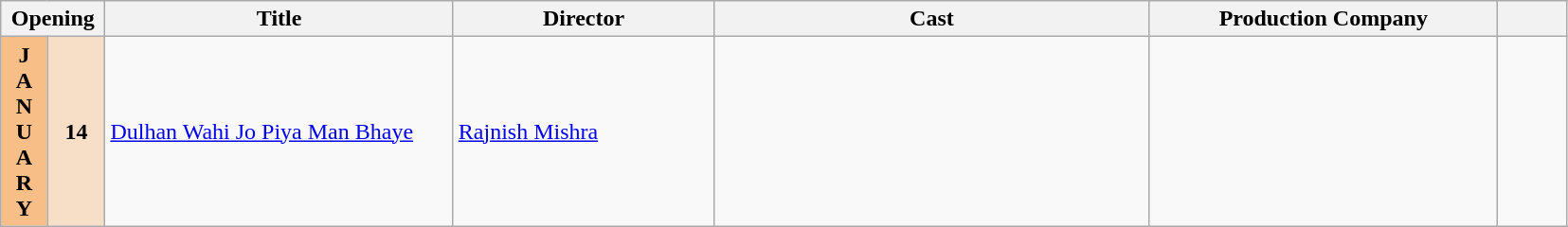<table class="wikitable sortable">
<tr>
<th colspan="2" style="width:6%;"><strong>Opening</strong></th>
<th style="width:20%;"><strong>Title</strong></th>
<th style="width:15%;"><strong>Director</strong></th>
<th style="width:25%;"><strong>Cast</strong></th>
<th style="width:20%;">Production Company</th>
<th style="width:4%;"><strong></strong></th>
</tr>
<tr>
<th rowspan="1" style="text-align:center; background:#f7bf87; text color:#000;">J<br>A<br>N<br>U<br>A<br>R<br>Y</th>
<td rowspan="1" style="text-align:center; background:#f7dfc7"><strong>14</strong></td>
<td><a href='#'>Dulhan Wahi Jo Piya Man Bhaye</a></td>
<td><a href='#'>Rajnish Mishra</a></td>
<td></td>
<td></td>
<td></td>
</tr>
</table>
